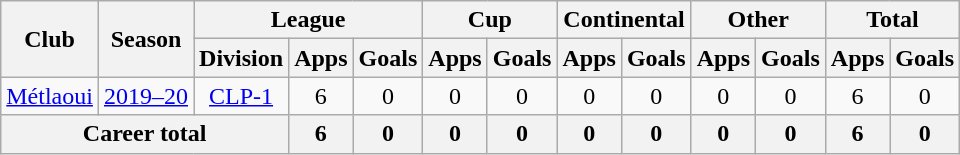<table class="wikitable" style="text-align: center">
<tr>
<th rowspan="2">Club</th>
<th rowspan="2">Season</th>
<th colspan="3">League</th>
<th colspan="2">Cup</th>
<th colspan="2">Continental</th>
<th colspan="2">Other</th>
<th colspan="2">Total</th>
</tr>
<tr>
<th>Division</th>
<th>Apps</th>
<th>Goals</th>
<th>Apps</th>
<th>Goals</th>
<th>Apps</th>
<th>Goals</th>
<th>Apps</th>
<th>Goals</th>
<th>Apps</th>
<th>Goals</th>
</tr>
<tr>
<td><a href='#'>Métlaoui</a></td>
<td><a href='#'>2019–20</a></td>
<td><a href='#'>CLP-1</a></td>
<td>6</td>
<td>0</td>
<td>0</td>
<td>0</td>
<td>0</td>
<td>0</td>
<td>0</td>
<td>0</td>
<td>6</td>
<td>0</td>
</tr>
<tr>
<th colspan="3"><strong>Career total</strong></th>
<th>6</th>
<th>0</th>
<th>0</th>
<th>0</th>
<th>0</th>
<th>0</th>
<th>0</th>
<th>0</th>
<th>6</th>
<th>0</th>
</tr>
</table>
